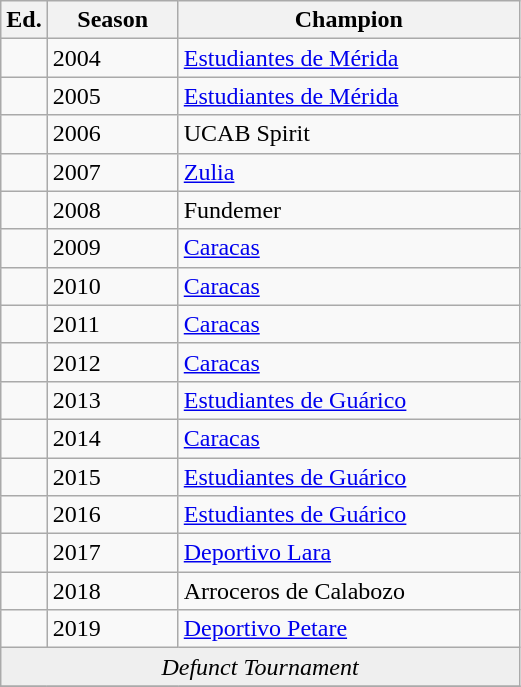<table class="sortable wikitable">
<tr>
<th width=px>Ed.</th>
<th width=80px>Season</th>
<th width=220px>Champion</th>
</tr>
<tr>
<td></td>
<td>2004</td>
<td><a href='#'>Estudiantes de Mérida</a></td>
</tr>
<tr>
<td></td>
<td>2005</td>
<td><a href='#'>Estudiantes de Mérida</a></td>
</tr>
<tr>
<td></td>
<td>2006</td>
<td>UCAB Spirit</td>
</tr>
<tr>
<td></td>
<td>2007</td>
<td><a href='#'>Zulia</a></td>
</tr>
<tr>
<td></td>
<td>2008</td>
<td>Fundemer</td>
</tr>
<tr>
<td></td>
<td>2009</td>
<td><a href='#'>Caracas</a></td>
</tr>
<tr>
<td></td>
<td>2010</td>
<td><a href='#'>Caracas</a></td>
</tr>
<tr>
<td></td>
<td>2011</td>
<td><a href='#'>Caracas</a></td>
</tr>
<tr>
<td></td>
<td>2012</td>
<td><a href='#'>Caracas</a></td>
</tr>
<tr>
<td></td>
<td>2013</td>
<td><a href='#'>Estudiantes de Guárico</a></td>
</tr>
<tr>
<td></td>
<td>2014</td>
<td><a href='#'>Caracas</a></td>
</tr>
<tr>
<td></td>
<td>2015</td>
<td><a href='#'>Estudiantes de Guárico</a></td>
</tr>
<tr>
<td></td>
<td>2016</td>
<td><a href='#'>Estudiantes de Guárico</a></td>
</tr>
<tr>
<td></td>
<td>2017</td>
<td><a href='#'>Deportivo Lara</a></td>
</tr>
<tr>
<td></td>
<td>2018</td>
<td>Arroceros de Calabozo</td>
</tr>
<tr>
<td></td>
<td>2019</td>
<td><a href='#'>Deportivo Petare</a></td>
</tr>
<tr bgcolor=#efefef>
<td colspan="3" style="text-align:center;"><em>Defunct Tournament</em></td>
</tr>
<tr>
</tr>
</table>
